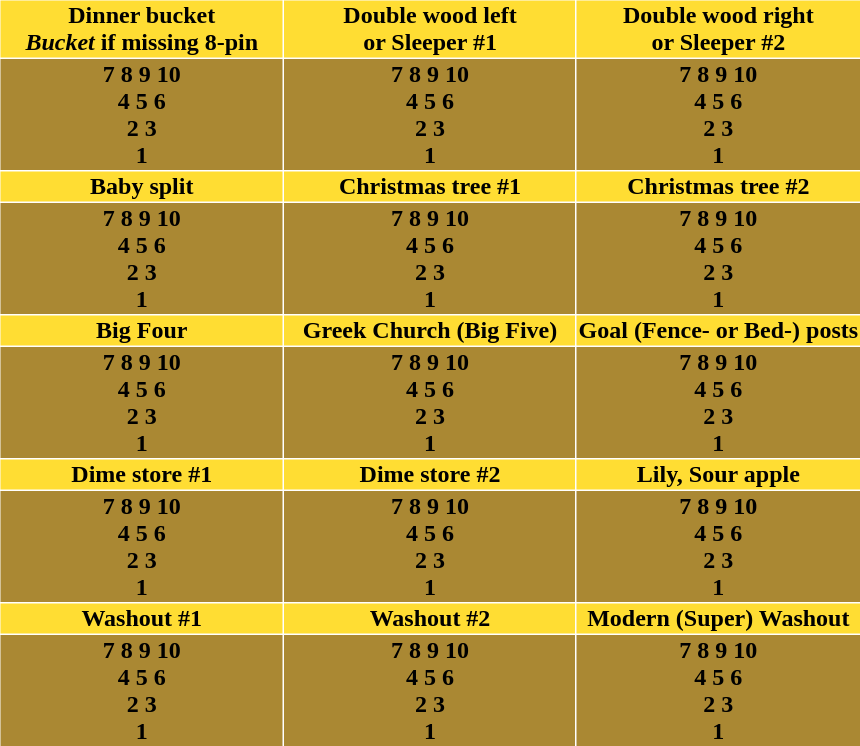<table cellspacing="1" style="text-align:center; font-weight:bold">
<tr style="background:#fd3">
<th style="width:33%">Dinner bucket<br><em>Bucket</em> if missing 8-pin</th>
<th style="width:34%">Double wood left<br>or Sleeper #1</th>
<th style="width:33%">Double wood right<br>or Sleeper #2</th>
</tr>
<tr style="background:#a83">
<td>7 <span>8</span> 9 10<br><span>4 5</span> 6<br><span>2</span> 3<br>1</td>
<td>7 <span>8</span> 9 10<br>4 5 6<br><span>2</span> 3<br>1</td>
<td>7 8 <span>9</span> 10<br>4 5 6<br>2 <span>3</span><br>1</td>
</tr>
<tr style="background:#fd3">
<th>Baby split</th>
<th>Christmas tree #1</th>
<th>Christmas tree #2</th>
</tr>
<tr style="background:#a83">
<td>7 8 9 <span>10</span><br>4 5 6<br>2 <span>3</span><br>1</td>
<td><span>7</span> 8 9 <span>10</span><br>4 5 6<br><span>2</span> 3<br>1</td>
<td><span>7</span> 8 9 <span>10</span><br>4 5 6<br>2 <span>3</span><br>1</td>
</tr>
<tr style="background:#fd3">
<th>Big Four</th>
<th>Greek Church (Big Five)</th>
<th>Goal (Fence- or Bed-) posts</th>
</tr>
<tr style="background:#a83">
<td><span>7</span> 8 9 <span>10</span><br><span>4</span> 5 <span>6</span><br>2 3<br>1</td>
<td><span>7</span> 8 <span>9 10</span><br><span>4</span> 5 <span>6</span><br>2 3<br>1</td>
<td><span>7</span> 8 9 <span>10</span><br>4 5 6<br>2 3<br>1</td>
</tr>
<tr style="background:#fd3">
<th>Dime store #1</th>
<th>Dime store #2</th>
<th>Lily, Sour apple</th>
</tr>
<tr style="background:#a83">
<td>7 8 9 <span>10</span><br>4 <span>5</span> 6<br>2 3<br>1</td>
<td><span>7</span> 8 9 10<br>4 <span>5</span> 6<br>2 3<br>1</td>
<td><span>7</span> 8 9 <span>10</span><br>4 <span>5</span> 6<br>2 3<br>1</td>
</tr>
<tr style="background:#fd3">
<th>Washout #1</th>
<th>Washout #2</th>
<th>Modern (Super) Washout</th>
</tr>
<tr style="background:#a83">
<td>7 8 9 <span>10</span><br><span>4</span> 5 6<br><span>2</span> 3<br><span>1</span></td>
<td>7 8 9 <span>10</span><br>4 5 6<br><span>2</span> 3<br><span>1</span></td>
<td>7 8 9 <span>10</span><br><span>4</span> 5 <span>6</span><br><span>2</span> 3<br><span>1</span></td>
</tr>
</table>
